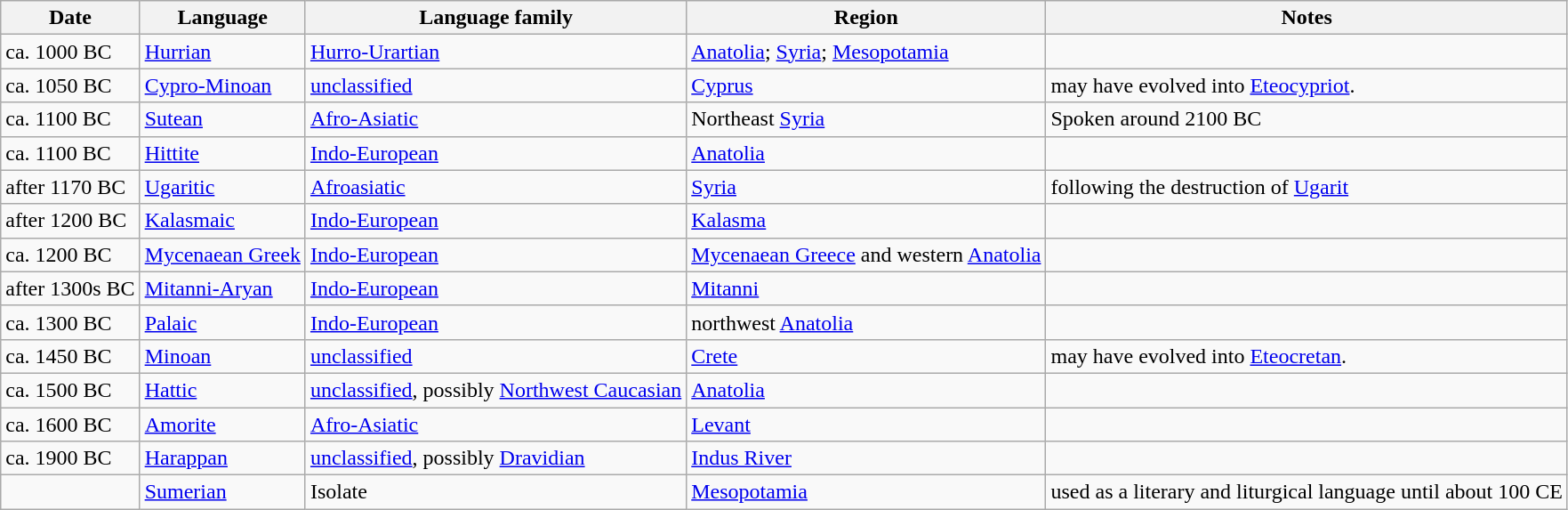<table class="wikitable sortable" border="1">
<tr>
<th>Date</th>
<th>Language</th>
<th>Language family</th>
<th>Region</th>
<th>Notes</th>
</tr>
<tr>
<td>ca. 1000 BC</td>
<td><a href='#'>Hurrian</a></td>
<td><a href='#'>Hurro-Urartian</a></td>
<td><a href='#'>Anatolia</a>; <a href='#'>Syria</a>; <a href='#'>Mesopotamia</a></td>
<td></td>
</tr>
<tr>
<td>ca. 1050 BC</td>
<td><a href='#'>Cypro-Minoan</a></td>
<td><a href='#'>unclassified</a></td>
<td><a href='#'>Cyprus</a></td>
<td>may have evolved into <a href='#'>Eteocypriot</a>.</td>
</tr>
<tr>
<td>ca. 1100 BC</td>
<td><a href='#'>Sutean</a></td>
<td><a href='#'>Afro-Asiatic</a></td>
<td>Northeast <a href='#'>Syria</a></td>
<td>Spoken around 2100 BC</td>
</tr>
<tr>
<td>ca. 1100 BC</td>
<td><a href='#'>Hittite</a></td>
<td><a href='#'>Indo-European</a></td>
<td><a href='#'>Anatolia</a></td>
<td></td>
</tr>
<tr>
<td>after 1170 BC</td>
<td><a href='#'>Ugaritic</a></td>
<td><a href='#'>Afroasiatic</a></td>
<td><a href='#'>Syria</a></td>
<td>following the destruction of <a href='#'>Ugarit</a></td>
</tr>
<tr>
<td>after 1200 BC</td>
<td><a href='#'>Kalasmaic</a></td>
<td><a href='#'>Indo-European</a></td>
<td><a href='#'>Kalasma</a></td>
<td></td>
</tr>
<tr>
<td>ca. 1200 BC</td>
<td><a href='#'>Mycenaean Greek</a></td>
<td><a href='#'>Indo-European</a></td>
<td><a href='#'>Mycenaean Greece</a> and western <a href='#'>Anatolia</a></td>
<td></td>
</tr>
<tr>
<td>after 1300s BC</td>
<td><a href='#'>Mitanni-Aryan</a></td>
<td><a href='#'>Indo-European</a></td>
<td><a href='#'>Mitanni</a></td>
<td></td>
</tr>
<tr>
<td>ca. 1300 BC</td>
<td><a href='#'>Palaic</a></td>
<td><a href='#'>Indo-European</a></td>
<td>northwest <a href='#'>Anatolia</a></td>
<td></td>
</tr>
<tr>
<td>ca. 1450 BC</td>
<td><a href='#'>Minoan</a></td>
<td><a href='#'>unclassified</a></td>
<td><a href='#'>Crete</a></td>
<td>may have evolved into <a href='#'>Eteocretan</a>.</td>
</tr>
<tr>
<td>ca. 1500 BC</td>
<td><a href='#'>Hattic</a></td>
<td><a href='#'>unclassified</a>, possibly <a href='#'>Northwest Caucasian</a></td>
<td><a href='#'>Anatolia</a></td>
<td></td>
</tr>
<tr>
<td>ca. 1600 BC</td>
<td><a href='#'>Amorite</a></td>
<td><a href='#'>Afro-Asiatic</a></td>
<td><a href='#'>Levant</a></td>
<td></td>
</tr>
<tr>
<td>ca. 1900 BC</td>
<td><a href='#'>Harappan</a></td>
<td><a href='#'>unclassified</a>, possibly <a href='#'>Dravidian</a></td>
<td><a href='#'>Indus River</a></td>
<td></td>
</tr>
<tr>
<td></td>
<td><a href='#'>Sumerian</a></td>
<td>Isolate</td>
<td><a href='#'>Mesopotamia</a></td>
<td>used as a literary and liturgical language until about 100 CE</td>
</tr>
</table>
